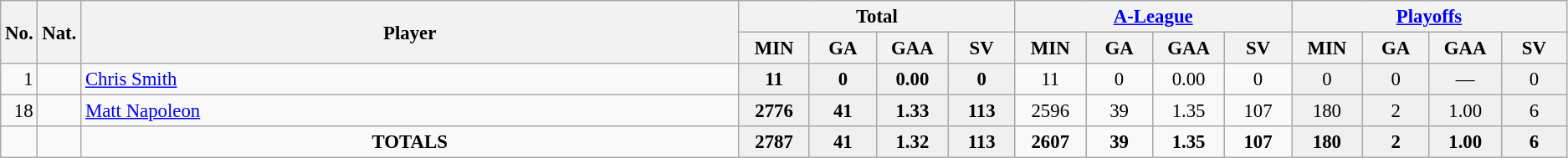<table class="wikitable" style="font-size:95%; text-align:center;">
<tr>
<th rowspan="2" width="1%">No.</th>
<th rowspan="2" width="1%">Nat.</th>
<th rowspan="2" width="42%">Player</th>
<th colspan="4">Total</th>
<th colspan="4"><a href='#'>A-League</a></th>
<th colspan="4"><a href='#'>Playoffs</a></th>
</tr>
<tr>
<th width=60>MIN</th>
<th width=60>GA</th>
<th width=60>GAA</th>
<th width=60>SV</th>
<th width=60>MIN</th>
<th width=60>GA</th>
<th width=60>GAA</th>
<th width=60>SV</th>
<th width=60>MIN</th>
<th width=60>GA</th>
<th width=60>GAA</th>
<th width=60>SV</th>
</tr>
<tr>
<td style="text-align: right;">1</td>
<td></td>
<td style="text-align: left;"><a href='#'>Chris Smith</a></td>
<td style="background: #F0F0F0;"><strong>11</strong></td>
<td style="background: #F0F0F0;"><strong>0</strong></td>
<td style="background: #F0F0F0;"><strong>0.00</strong></td>
<td style="background: #F0F0F0;"><strong>0</strong></td>
<td>11</td>
<td>0</td>
<td>0.00</td>
<td>0</td>
<td style="background: #F0F0F0;">0</td>
<td style="background: #F0F0F0;">0</td>
<td style="background: #F0F0F0;">—</td>
<td style="background: #F0F0F0;">0</td>
</tr>
<tr>
<td style="text-align: right;">18</td>
<td></td>
<td style="text-align: left;"><a href='#'>Matt Napoleon</a></td>
<td style="background: #F0F0F0;"><strong>2776</strong></td>
<td style="background: #F0F0F0;"><strong>41</strong></td>
<td style="background: #F0F0F0;"><strong>1.33</strong></td>
<td style="background: #F0F0F0;"><strong>113</strong></td>
<td>2596</td>
<td>39</td>
<td>1.35</td>
<td>107</td>
<td style="background: #F0F0F0;">180</td>
<td style="background: #F0F0F0;">2</td>
<td style="background: #F0F0F0;">1.00</td>
<td style="background: #F0F0F0;">6</td>
</tr>
<tr>
<td></td>
<td></td>
<td><strong>TOTALS</strong></td>
<td style="background: #F0F0F0;"><strong>2787</strong></td>
<td style="background: #F0F0F0;"><strong>41</strong></td>
<td style="background: #F0F0F0;"><strong>1.32</strong></td>
<td style="background: #F0F0F0;"><strong>113</strong></td>
<td><strong>2607</strong></td>
<td><strong>39</strong></td>
<td><strong>1.35</strong></td>
<td><strong>107</strong></td>
<td style="background: #F0F0F0;"><strong>180</strong></td>
<td style="background: #F0F0F0;"><strong>2</strong></td>
<td style="background: #F0F0F0;"><strong>1.00</strong></td>
<td style="background: #F0F0F0;"><strong>6</strong></td>
</tr>
</table>
